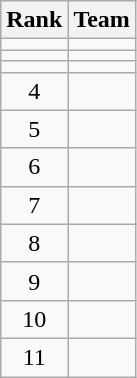<table class="wikitable">
<tr>
<th>Rank</th>
<th>Team</th>
</tr>
<tr>
<td align=center></td>
<td></td>
</tr>
<tr>
<td align=center></td>
<td></td>
</tr>
<tr>
<td align=center></td>
<td></td>
</tr>
<tr>
<td align=center>4</td>
<td></td>
</tr>
<tr>
<td align=center>5</td>
<td></td>
</tr>
<tr>
<td align=center>6</td>
<td></td>
</tr>
<tr>
<td align=center>7</td>
<td></td>
</tr>
<tr>
<td align=center>8</td>
<td></td>
</tr>
<tr>
<td align=center>9</td>
<td></td>
</tr>
<tr>
<td align=center>10</td>
<td></td>
</tr>
<tr>
<td align=center>11</td>
<td></td>
</tr>
</table>
